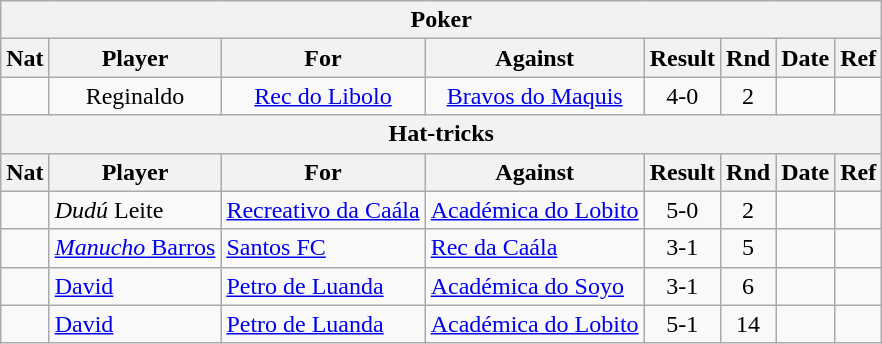<table class="wikitable">
<tr>
<th colspan=8>Poker</th>
</tr>
<tr>
<th>Nat</th>
<th>Player</th>
<th>For</th>
<th>Against</th>
<th style="text-align:center">Result</th>
<th>Rnd</th>
<th>Date</th>
<th>Ref</th>
</tr>
<tr align=center>
<td></td>
<td>Reginaldo</td>
<td><a href='#'>Rec do Libolo</a></td>
<td><a href='#'>Bravos do Maquis</a></td>
<td align=center>4-0</td>
<td align=center>2</td>
<td></td>
<td></td>
</tr>
<tr>
<th colspan=8>Hat-tricks</th>
</tr>
<tr>
<th>Nat</th>
<th>Player</th>
<th>For</th>
<th>Against</th>
<th style="text-align:center">Result</th>
<th>Rnd</th>
<th>Date</th>
<th>Ref</th>
</tr>
<tr>
<td></td>
<td><em>Dudú</em> Leite</td>
<td><a href='#'>Recreativo da Caála</a></td>
<td><a href='#'>Académica do Lobito</a></td>
<td align=center>5-0</td>
<td align=center>2</td>
<td></td>
<td></td>
</tr>
<tr>
<td></td>
<td><a href='#'><em>Manucho</em> Barros</a></td>
<td><a href='#'>Santos FC</a></td>
<td><a href='#'>Rec da Caála</a></td>
<td align=center>3-1</td>
<td align=center>5</td>
<td></td>
<td></td>
</tr>
<tr>
<td></td>
<td><a href='#'>David</a></td>
<td><a href='#'>Petro de Luanda</a></td>
<td><a href='#'>Académica do Soyo</a></td>
<td align=center>3-1</td>
<td align=center>6</td>
<td></td>
<td></td>
</tr>
<tr>
<td></td>
<td><a href='#'>David</a></td>
<td><a href='#'>Petro de Luanda</a></td>
<td><a href='#'>Académica do Lobito</a></td>
<td align=center>5-1</td>
<td align=center>14</td>
<td></td>
<td></td>
</tr>
</table>
